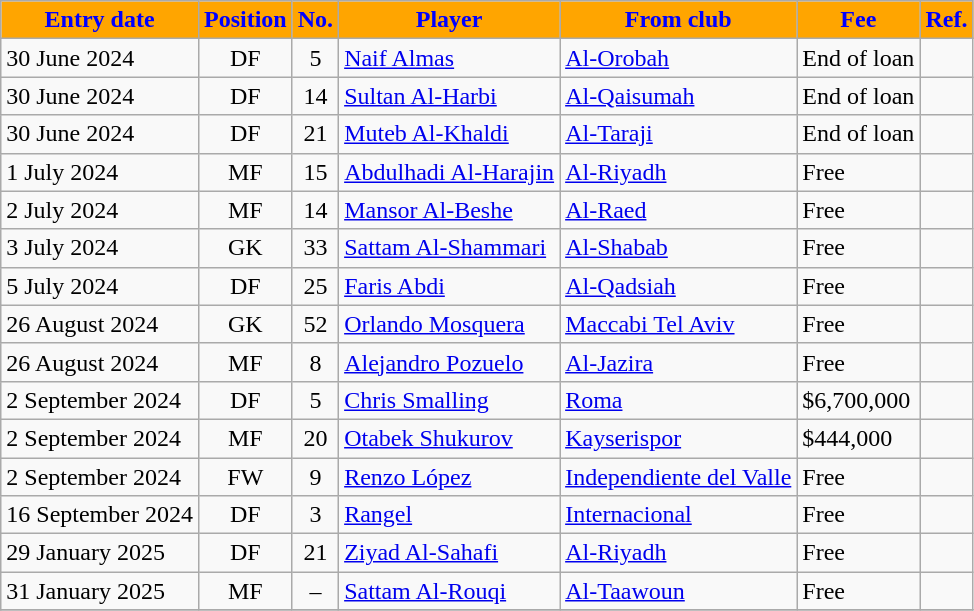<table class="wikitable sortable">
<tr>
<th style="background:orange; color:blue;"><strong>Entry date</strong></th>
<th style="background:orange; color:blue;"><strong>Position</strong></th>
<th style="background:orange; color:blue;"><strong>No.</strong></th>
<th style="background:orange; color:blue;"><strong>Player</strong></th>
<th style="background:orange; color:blue;"><strong>From club</strong></th>
<th style="background:orange; color:blue;"><strong>Fee</strong></th>
<th style="background:orange; color:blue;"><strong>Ref.</strong></th>
</tr>
<tr>
<td>30 June 2024</td>
<td style="text-align:center;">DF</td>
<td style="text-align:center;">5</td>
<td style="text-align:left;"> <a href='#'>Naif Almas</a></td>
<td style="text-align:left;"> <a href='#'>Al-Orobah</a></td>
<td>End of loan</td>
<td></td>
</tr>
<tr>
<td>30 June 2024</td>
<td style="text-align:center;">DF</td>
<td style="text-align:center;">14</td>
<td style="text-align:left;"> <a href='#'>Sultan Al-Harbi</a></td>
<td style="text-align:left;"> <a href='#'>Al-Qaisumah</a></td>
<td>End of loan</td>
<td></td>
</tr>
<tr>
<td>30 June 2024</td>
<td style="text-align:center;">DF</td>
<td style="text-align:center;">21</td>
<td style="text-align:left;"> <a href='#'>Muteb Al-Khaldi</a></td>
<td style="text-align:left;"> <a href='#'>Al-Taraji</a></td>
<td>End of loan</td>
<td></td>
</tr>
<tr>
<td>1 July 2024</td>
<td style="text-align:center;">MF</td>
<td style="text-align:center;">15</td>
<td style="text-align:left;"> <a href='#'>Abdulhadi Al-Harajin</a></td>
<td style="text-align:left;"> <a href='#'>Al-Riyadh</a></td>
<td>Free</td>
<td></td>
</tr>
<tr>
<td>2 July 2024</td>
<td style="text-align:center;">MF</td>
<td style="text-align:center;">14</td>
<td style="text-align:left;"> <a href='#'>Mansor Al-Beshe</a></td>
<td style="text-align:left;"> <a href='#'>Al-Raed</a></td>
<td>Free</td>
<td></td>
</tr>
<tr>
<td>3 July 2024</td>
<td style="text-align:center;">GK</td>
<td style="text-align:center;">33</td>
<td style="text-align:left;"> <a href='#'>Sattam Al-Shammari</a></td>
<td style="text-align:left;"> <a href='#'>Al-Shabab</a></td>
<td>Free</td>
<td></td>
</tr>
<tr>
<td>5 July 2024</td>
<td style="text-align:center;">DF</td>
<td style="text-align:center;">25</td>
<td style="text-align:left;"> <a href='#'>Faris Abdi</a></td>
<td style="text-align:left;"> <a href='#'>Al-Qadsiah</a></td>
<td>Free</td>
<td></td>
</tr>
<tr>
<td>26 August 2024</td>
<td style="text-align:center;">GK</td>
<td style="text-align:center;">52</td>
<td style="text-align:left;"> <a href='#'>Orlando Mosquera</a></td>
<td style="text-align:left;"> <a href='#'>Maccabi Tel Aviv</a></td>
<td>Free</td>
<td></td>
</tr>
<tr>
<td>26 August 2024</td>
<td style="text-align:center;">MF</td>
<td style="text-align:center;">8</td>
<td style="text-align:left;"> <a href='#'>Alejandro Pozuelo</a></td>
<td style="text-align:left;"> <a href='#'>Al-Jazira</a></td>
<td>Free</td>
<td></td>
</tr>
<tr>
<td>2 September 2024</td>
<td style="text-align:center;">DF</td>
<td style="text-align:center;">5</td>
<td style="text-align:left;"> <a href='#'>Chris Smalling</a></td>
<td style="text-align:left;"> <a href='#'>Roma</a></td>
<td>$6,700,000</td>
<td></td>
</tr>
<tr>
<td>2 September 2024</td>
<td style="text-align:center;">MF</td>
<td style="text-align:center;">20</td>
<td style="text-align:left;"> <a href='#'>Otabek Shukurov</a></td>
<td style="text-align:left;"> <a href='#'>Kayserispor</a></td>
<td>$444,000</td>
<td></td>
</tr>
<tr>
<td>2 September 2024</td>
<td style="text-align:center;">FW</td>
<td style="text-align:center;">9</td>
<td style="text-align:left;"> <a href='#'>Renzo López</a></td>
<td style="text-align:left;"> <a href='#'>Independiente del Valle</a></td>
<td>Free</td>
<td></td>
</tr>
<tr>
<td>16 September 2024</td>
<td style="text-align:center;">DF</td>
<td style="text-align:center;">3</td>
<td style="text-align:left;"> <a href='#'>Rangel</a></td>
<td style="text-align:left;"> <a href='#'>Internacional</a></td>
<td>Free</td>
<td></td>
</tr>
<tr>
<td>29 January 2025</td>
<td style="text-align:center;">DF</td>
<td style="text-align:center;">21</td>
<td style="text-align:left;"> <a href='#'>Ziyad Al-Sahafi</a></td>
<td style="text-align:left;"> <a href='#'>Al-Riyadh</a></td>
<td>Free</td>
<td></td>
</tr>
<tr>
<td>31 January 2025</td>
<td style="text-align:center;">MF</td>
<td style="text-align:center;">–</td>
<td style="text-align:left;"> <a href='#'>Sattam Al-Rouqi</a></td>
<td style="text-align:left;"> <a href='#'>Al-Taawoun</a></td>
<td>Free</td>
<td></td>
</tr>
<tr>
</tr>
</table>
